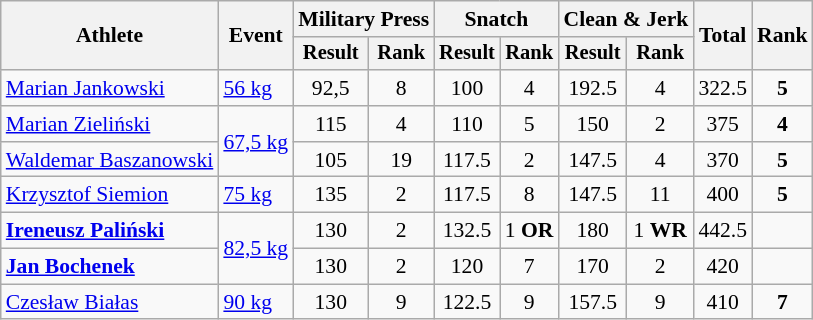<table class="wikitable" style="font-size:90%">
<tr>
<th rowspan="2">Athlete</th>
<th rowspan="2">Event</th>
<th colspan="2">Military Press</th>
<th colspan="2">Snatch</th>
<th colspan="2">Clean & Jerk</th>
<th rowspan="2">Total</th>
<th rowspan="2">Rank</th>
</tr>
<tr style="font-size:95%">
<th>Result</th>
<th>Rank</th>
<th>Result</th>
<th>Rank</th>
<th>Result</th>
<th>Rank</th>
</tr>
<tr align=center>
<td align=left><a href='#'>Marian Jankowski</a></td>
<td align=left><a href='#'>56 kg</a></td>
<td>92,5</td>
<td>8</td>
<td>100</td>
<td>4</td>
<td>192.5</td>
<td>4</td>
<td>322.5</td>
<td><strong>5</strong></td>
</tr>
<tr align=center>
<td align=left><a href='#'>Marian Zieliński</a></td>
<td align=left rowspan=2><a href='#'>67,5 kg</a></td>
<td>115</td>
<td>4</td>
<td>110</td>
<td>5</td>
<td>150</td>
<td>2</td>
<td>375</td>
<td><strong>4</strong></td>
</tr>
<tr align=center>
<td align=left><a href='#'>Waldemar Baszanowski</a></td>
<td>105</td>
<td>19</td>
<td>117.5</td>
<td>2</td>
<td>147.5</td>
<td>4</td>
<td>370</td>
<td><strong>5</strong></td>
</tr>
<tr align=center>
<td align=left><a href='#'>Krzysztof Siemion</a></td>
<td align=left><a href='#'>75 kg</a></td>
<td>135</td>
<td>2</td>
<td>117.5</td>
<td>8</td>
<td>147.5</td>
<td>11</td>
<td>400</td>
<td><strong>5</strong></td>
</tr>
<tr align=center>
<td align=left><strong><a href='#'>Ireneusz Paliński</a></strong></td>
<td align=left rowspan=2><a href='#'>82,5 kg</a></td>
<td>130</td>
<td>2</td>
<td>132.5</td>
<td>1 <strong>OR</strong></td>
<td>180</td>
<td>1 <strong>WR</strong></td>
<td>442.5</td>
<td></td>
</tr>
<tr align=center>
<td align=left><strong><a href='#'>Jan Bochenek</a></strong></td>
<td>130</td>
<td>2</td>
<td>120</td>
<td>7</td>
<td>170</td>
<td>2</td>
<td>420</td>
<td></td>
</tr>
<tr align=center>
<td align=left><a href='#'>Czesław Białas</a></td>
<td align=left rowspan=1><a href='#'>90 kg</a></td>
<td>130</td>
<td>9</td>
<td>122.5</td>
<td>9</td>
<td>157.5</td>
<td>9</td>
<td>410</td>
<td><strong>7</strong></td>
</tr>
</table>
